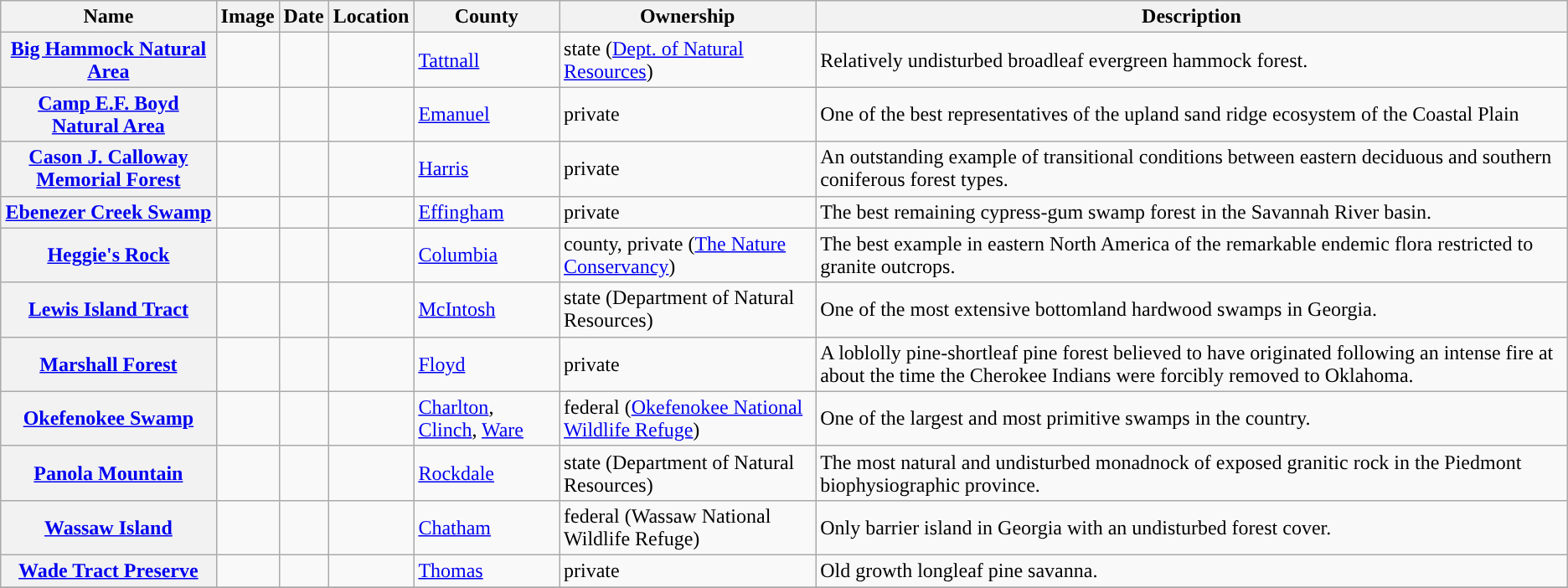<table class="wikitable sortable" align="center">
<tr>
<th style="background-color:">Name</th>
<th style="background-color:">Image</th>
<th style="background-color:">Date</th>
<th style="background-color:">Location</th>
<th style="background-color:">County</th>
<th style="background-color:">Ownership</th>
<th style="background-color:">Description</th>
</tr>
<tr>
<th><a href='#'>Big Hammock Natural Area</a></th>
<td></td>
<td></td>
<td></td>
<td><a href='#'>Tattnall</a></td>
<td>state (<a href='#'>Dept. of Natural Resources</a>)</td>
<td>Relatively undisturbed broadleaf evergreen hammock forest.</td>
</tr>
<tr>
<th><a href='#'>Camp E.F. Boyd Natural Area</a></th>
<td></td>
<td></td>
<td></td>
<td><a href='#'>Emanuel</a></td>
<td>private</td>
<td>One of the best representatives of the upland sand ridge ecosystem of the Coastal Plain</td>
</tr>
<tr>
<th><a href='#'>Cason J. Calloway Memorial Forest</a></th>
<td></td>
<td></td>
<td></td>
<td><a href='#'>Harris</a></td>
<td>private</td>
<td>An outstanding example of transitional conditions between eastern deciduous and southern coniferous forest types.</td>
</tr>
<tr>
<th><a href='#'>Ebenezer Creek Swamp</a></th>
<td></td>
<td></td>
<td></td>
<td><a href='#'>Effingham</a></td>
<td>private</td>
<td>The best remaining cypress-gum swamp forest in the Savannah River basin.</td>
</tr>
<tr>
<th><a href='#'>Heggie's Rock</a></th>
<td></td>
<td></td>
<td></td>
<td><a href='#'>Columbia</a></td>
<td>county, private (<a href='#'>The Nature Conservancy</a>)</td>
<td>The best example in eastern North America of the remarkable endemic flora restricted to granite outcrops.</td>
</tr>
<tr>
<th><a href='#'>Lewis Island Tract</a></th>
<td></td>
<td></td>
<td></td>
<td><a href='#'>McIntosh</a></td>
<td>state (Department of Natural Resources)</td>
<td>One of the most extensive bottomland hardwood swamps in Georgia. </td>
</tr>
<tr>
<th><a href='#'>Marshall Forest</a></th>
<td></td>
<td></td>
<td></td>
<td><a href='#'>Floyd</a></td>
<td>private</td>
<td>A loblolly pine-shortleaf pine forest believed to have originated following an intense fire at about the time the Cherokee Indians were forcibly removed to Oklahoma.</td>
</tr>
<tr>
<th><a href='#'>Okefenokee Swamp</a></th>
<td></td>
<td></td>
<td></td>
<td><a href='#'>Charlton</a>, <a href='#'>Clinch</a>, <a href='#'>Ware</a></td>
<td>federal (<a href='#'>Okefenokee National Wildlife Refuge</a>)</td>
<td>One of the largest and most primitive swamps in the country.</td>
</tr>
<tr>
<th><a href='#'>Panola Mountain</a></th>
<td></td>
<td></td>
<td></td>
<td><a href='#'>Rockdale</a></td>
<td>state (Department of Natural Resources)</td>
<td>The most natural and undisturbed monadnock of exposed granitic rock in the Piedmont biophysiographic province.</td>
</tr>
<tr>
<th><a href='#'>Wassaw Island</a></th>
<td></td>
<td></td>
<td></td>
<td><a href='#'>Chatham</a></td>
<td>federal (Wassaw National Wildlife Refuge)</td>
<td>Only barrier island in Georgia with an undisturbed forest cover.</td>
</tr>
<tr>
<th><a href='#'>Wade Tract Preserve</a></th>
<td></td>
<td></td>
<td></td>
<td><a href='#'>Thomas</a></td>
<td>private</td>
<td>Old growth longleaf pine savanna.</td>
</tr>
<tr>
</tr>
</table>
